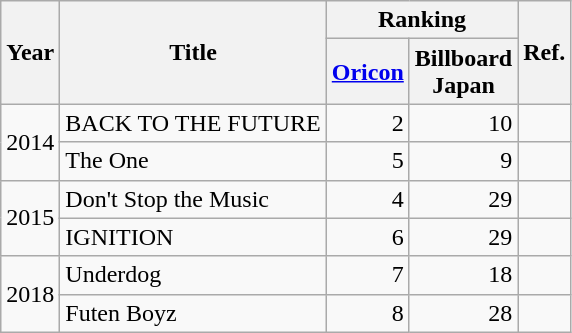<table class="wikitable">
<tr>
<th rowspan="2">Year</th>
<th rowspan="2">Title</th>
<th colspan="2">Ranking</th>
<th rowspan="2">Ref.</th>
</tr>
<tr>
<th><a href='#'>Oricon</a></th>
<th>Billboard<br>Japan</th>
</tr>
<tr>
<td rowspan="2">2014</td>
<td>BACK TO THE FUTURE</td>
<td align="right">2</td>
<td align="right">10</td>
<td></td>
</tr>
<tr>
<td>The One</td>
<td align="right">5</td>
<td align="right">9</td>
<td></td>
</tr>
<tr>
<td rowspan="2">2015</td>
<td>Don't Stop the Music</td>
<td align="right">4</td>
<td align="right">29</td>
<td></td>
</tr>
<tr>
<td>IGNITION</td>
<td align="right">6</td>
<td align="right">29</td>
<td></td>
</tr>
<tr>
<td rowspan="2">2018</td>
<td>Underdog</td>
<td align="right">7</td>
<td align="right">18</td>
<td></td>
</tr>
<tr>
<td>Futen Boyz</td>
<td align="right">8</td>
<td align="right">28</td>
<td></td>
</tr>
</table>
